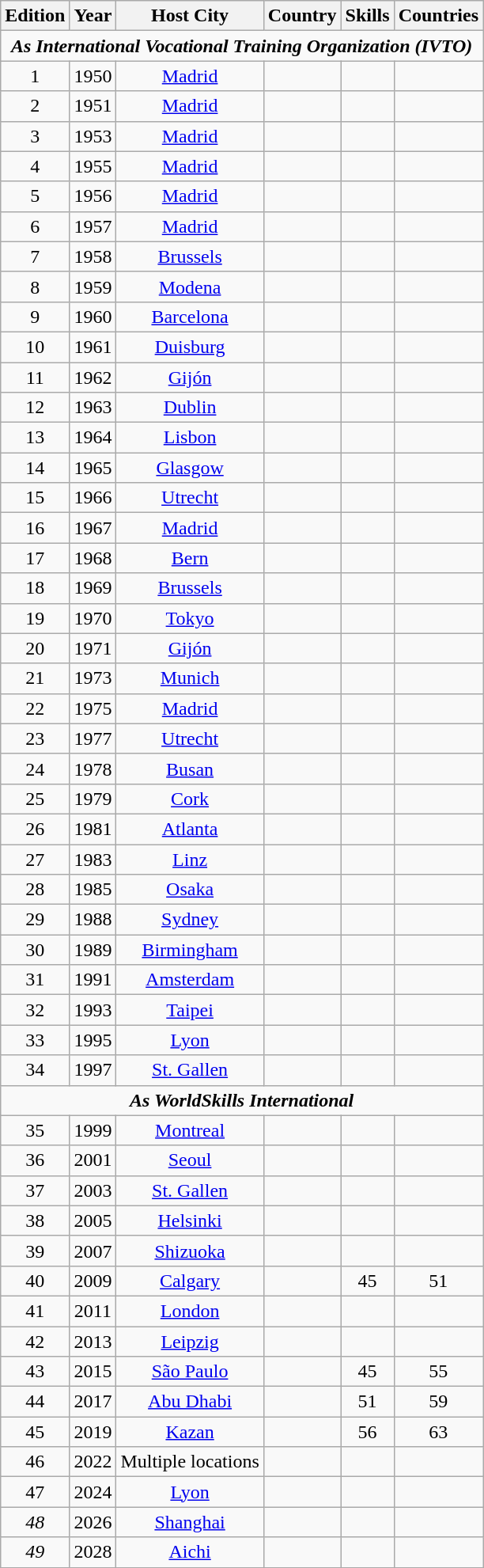<table class="wikitable">
<tr>
<th>Edition</th>
<th>Year</th>
<th>Host City</th>
<th>Country</th>
<th>Skills</th>
<th>Countries</th>
</tr>
<tr>
<td colspan="6" align="center"><strong><em>As International Vocational Training Organization (IVTO)</em></strong></td>
</tr>
<tr>
<td align="center">1</td>
<td align="center">1950</td>
<td align="center"><a href='#'>Madrid</a></td>
<td align="left"></td>
<td align="center"></td>
<td></td>
</tr>
<tr>
<td align="center">2</td>
<td align="center">1951</td>
<td align="center"><a href='#'>Madrid</a></td>
<td align="left"></td>
<td align="center"></td>
<td></td>
</tr>
<tr>
<td align="center">3</td>
<td align="center">1953</td>
<td align="center"><a href='#'>Madrid</a></td>
<td align="left"></td>
<td align="center"></td>
<td></td>
</tr>
<tr>
<td align="center">4</td>
<td align="center">1955</td>
<td align="center"><a href='#'>Madrid</a></td>
<td align="left"></td>
<td align="center"></td>
<td></td>
</tr>
<tr>
<td align="center">5</td>
<td align="center">1956</td>
<td align="center"><a href='#'>Madrid</a></td>
<td align="left"></td>
<td align="center"></td>
<td></td>
</tr>
<tr>
<td align="center">6</td>
<td align="center">1957</td>
<td align="center"><a href='#'>Madrid</a></td>
<td align="left"></td>
<td align="center"></td>
<td></td>
</tr>
<tr>
<td align="center">7</td>
<td align="center">1958</td>
<td align="center"><a href='#'>Brussels</a></td>
<td align="left"></td>
<td align="center"></td>
<td></td>
</tr>
<tr>
<td align="center">8</td>
<td align="center">1959</td>
<td align="center"><a href='#'>Modena</a></td>
<td align="left"></td>
<td align="center"></td>
<td></td>
</tr>
<tr>
<td align="center">9</td>
<td align="center">1960</td>
<td align="center"><a href='#'>Barcelona</a></td>
<td align="left"></td>
<td align="center"></td>
<td></td>
</tr>
<tr>
<td align="center">10</td>
<td align="center">1961</td>
<td align="center"><a href='#'>Duisburg</a></td>
<td align="left"></td>
<td align="center"></td>
<td></td>
</tr>
<tr>
<td align="center">11</td>
<td align="center">1962</td>
<td align="center"><a href='#'>Gijón</a></td>
<td align="left"></td>
<td align="center"></td>
<td></td>
</tr>
<tr>
<td align="center">12</td>
<td align="center">1963</td>
<td align="center"><a href='#'>Dublin</a></td>
<td align="left"></td>
<td align="center"></td>
<td></td>
</tr>
<tr>
<td align="center">13</td>
<td align="center">1964</td>
<td align="center"><a href='#'>Lisbon</a></td>
<td align="left"></td>
<td align="center"></td>
<td></td>
</tr>
<tr>
<td align="center">14</td>
<td align="center">1965</td>
<td align="center"><a href='#'>Glasgow</a></td>
<td align="left"></td>
<td align="center"></td>
<td></td>
</tr>
<tr>
<td align="center">15</td>
<td align="center">1966</td>
<td align="center"><a href='#'>Utrecht</a></td>
<td align="left"></td>
<td align="center"></td>
<td></td>
</tr>
<tr>
<td align="center">16</td>
<td align="center">1967</td>
<td align="center"><a href='#'>Madrid</a></td>
<td align="left"></td>
<td align="center"></td>
<td></td>
</tr>
<tr>
<td align="center">17</td>
<td align="center">1968</td>
<td align="center"><a href='#'>Bern</a></td>
<td align="left"></td>
<td align="center"></td>
<td></td>
</tr>
<tr>
<td align="center">18</td>
<td align="center">1969</td>
<td align="center"><a href='#'>Brussels</a></td>
<td align="left"></td>
<td align="center"></td>
<td></td>
</tr>
<tr>
<td align="center">19</td>
<td align="center">1970</td>
<td align="center"><a href='#'>Tokyo</a></td>
<td align="left"></td>
<td align="center"></td>
<td></td>
</tr>
<tr>
<td align="center">20</td>
<td align="center">1971</td>
<td align="center"><a href='#'>Gijón</a></td>
<td align="left"></td>
<td align="center"></td>
<td></td>
</tr>
<tr>
<td align="center">21</td>
<td align="center">1973</td>
<td align="center"><a href='#'>Munich</a></td>
<td align="left"></td>
<td align="center"></td>
<td></td>
</tr>
<tr>
<td align="center">22</td>
<td align="center">1975</td>
<td align="center"><a href='#'>Madrid</a></td>
<td align="left"></td>
<td align="center"></td>
<td></td>
</tr>
<tr>
<td align="center">23</td>
<td align="center">1977</td>
<td align="center"><a href='#'>Utrecht</a></td>
<td align="left"></td>
<td align="center"></td>
<td></td>
</tr>
<tr>
<td align="center">24</td>
<td align="center">1978</td>
<td align="center"><a href='#'>Busan</a></td>
<td align="left"></td>
<td align="center"></td>
<td></td>
</tr>
<tr>
<td align="center">25</td>
<td align="center">1979</td>
<td align="center"><a href='#'>Cork</a></td>
<td align="left"></td>
<td align="center"></td>
<td></td>
</tr>
<tr>
<td align="center">26</td>
<td align="center">1981</td>
<td align="center"><a href='#'>Atlanta</a></td>
<td align="left"></td>
<td align="center"></td>
<td></td>
</tr>
<tr>
<td align="center">27</td>
<td align="center">1983</td>
<td align="center"><a href='#'>Linz</a></td>
<td align="left"></td>
<td align="center"></td>
<td></td>
</tr>
<tr>
<td align="center">28</td>
<td align="center">1985</td>
<td align="center"><a href='#'>Osaka</a></td>
<td align="left"></td>
<td align="center"></td>
<td></td>
</tr>
<tr>
<td align="center">29</td>
<td align="center">1988</td>
<td align="center"><a href='#'>Sydney</a></td>
<td align="left"></td>
<td align="center"></td>
<td></td>
</tr>
<tr>
<td align="center">30</td>
<td align="center">1989</td>
<td align="center"><a href='#'>Birmingham</a></td>
<td align="left"></td>
<td align="center"></td>
<td></td>
</tr>
<tr>
<td align="center">31</td>
<td align="center">1991</td>
<td align="center"><a href='#'>Amsterdam</a></td>
<td align="left"></td>
<td align="center"></td>
<td></td>
</tr>
<tr>
<td align="center">32</td>
<td align="center">1993</td>
<td align="center"><a href='#'>Taipei</a></td>
<td align="left"></td>
<td align="center"></td>
<td></td>
</tr>
<tr>
<td align="center">33</td>
<td align="center">1995</td>
<td align="center"><a href='#'>Lyon</a></td>
<td align="left"></td>
<td align="center"></td>
<td></td>
</tr>
<tr>
<td align="center">34</td>
<td align="center">1997</td>
<td align="center"><a href='#'>St. Gallen</a></td>
<td align="left"></td>
<td align="center"></td>
<td></td>
</tr>
<tr>
<td colspan="6" align="center"><strong><em>As WorldSkills International</em></strong></td>
</tr>
<tr>
<td align="center">35</td>
<td align="center">1999</td>
<td align="center"><a href='#'>Montreal</a></td>
<td align="left"></td>
<td align="center"></td>
<td></td>
</tr>
<tr>
<td align="center">36</td>
<td align="center">2001</td>
<td align="center"><a href='#'>Seoul</a></td>
<td align="left"></td>
<td align="center"></td>
<td></td>
</tr>
<tr>
<td align="center">37</td>
<td align="center">2003</td>
<td align="center"><a href='#'>St. Gallen</a></td>
<td align="left"></td>
<td align="center"></td>
<td></td>
</tr>
<tr>
<td align="center">38</td>
<td align="center">2005</td>
<td align="center"><a href='#'>Helsinki</a></td>
<td align="left"></td>
<td align="center"></td>
<td></td>
</tr>
<tr>
<td align="center">39</td>
<td align="center">2007</td>
<td align="center"><a href='#'>Shizuoka</a></td>
<td align="left"></td>
<td align="center"></td>
<td></td>
</tr>
<tr>
<td align="center">40</td>
<td align="center">2009</td>
<td align="center"><a href='#'>Calgary</a></td>
<td align="left"></td>
<td align="center">45</td>
<td align="center">51</td>
</tr>
<tr>
<td align="center">41</td>
<td align="center">2011</td>
<td align="center"><a href='#'>London</a></td>
<td align="left"></td>
<td align="center"></td>
<td></td>
</tr>
<tr>
<td align="center">42</td>
<td align="center">2013</td>
<td align="center"><a href='#'>Leipzig</a></td>
<td align="left"></td>
<td align="center"></td>
<td></td>
</tr>
<tr>
<td align="center">43</td>
<td align="center">2015</td>
<td align="center"><a href='#'>São Paulo</a></td>
<td align="left"></td>
<td align="center">45</td>
<td align="center">55</td>
</tr>
<tr>
<td align="center">44</td>
<td align="center">2017</td>
<td align="center"><a href='#'>Abu Dhabi</a></td>
<td align="left"></td>
<td align="center">51</td>
<td align="center">59</td>
</tr>
<tr>
<td align="center">45</td>
<td align="center">2019</td>
<td align="center"><a href='#'>Kazan</a></td>
<td align="left"></td>
<td align="center">56</td>
<td align="center">63</td>
</tr>
<tr>
<td align="center">46</td>
<td align="center">2022</td>
<td align="center">Multiple locations</td>
<td align="left"></td>
<td align="center"></td>
<td align="center"></td>
</tr>
<tr>
<td align="center">47</td>
<td align="center">2024</td>
<td align="center"><a href='#'>Lyon</a></td>
<td align="left"></td>
<td align="center"></td>
<td align="center"></td>
</tr>
<tr>
<td align="center"><em>48</em></td>
<td align="center">2026</td>
<td align="center"><a href='#'>Shanghai</a></td>
<td align="left"></td>
<td></td>
<td></td>
</tr>
<tr>
<td align="center"><em>49</em></td>
<td align="center">2028</td>
<td align="center"><a href='#'>Aichi</a></td>
<td align="left"></td>
<td></td>
<td></td>
</tr>
<tr>
</tr>
</table>
